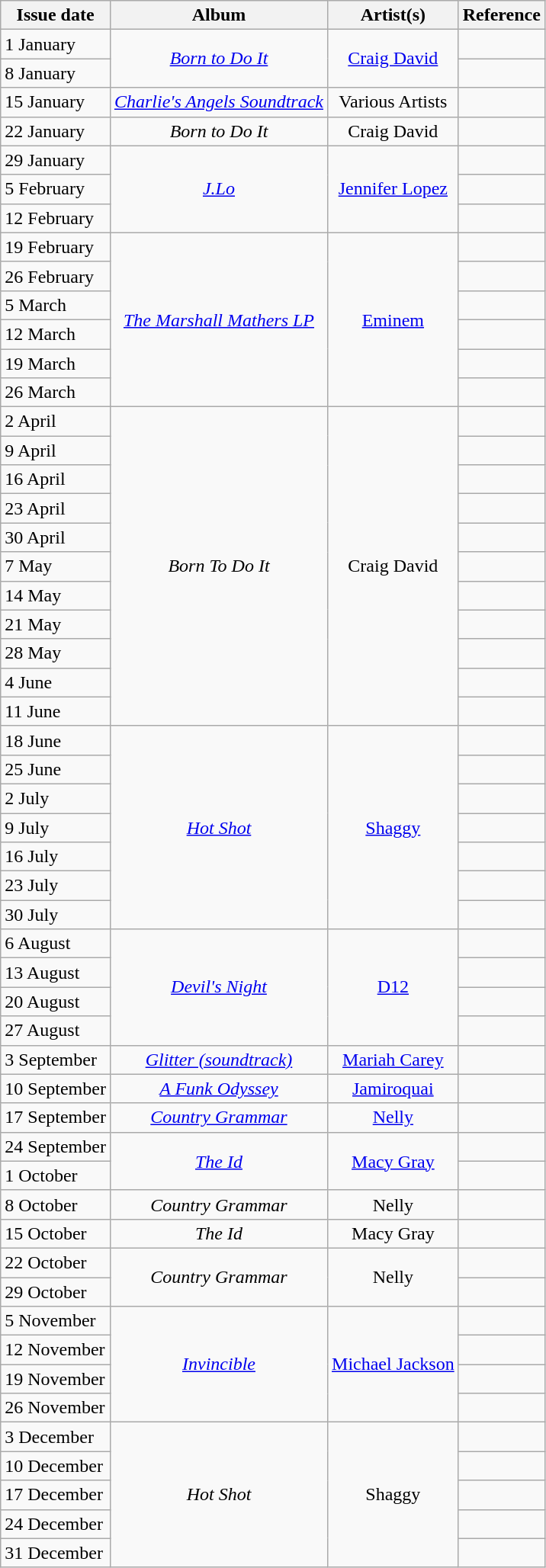<table class="wikitable">
<tr>
<th>Issue date</th>
<th>Album</th>
<th>Artist(s)</th>
<th>Reference</th>
</tr>
<tr>
<td align="left">1 January</td>
<td align="center" rowspan="2"><em><a href='#'>Born to Do It</a></em></td>
<td align="center" rowspan="2"><a href='#'>Craig David</a></td>
<td align="center"></td>
</tr>
<tr>
<td align="left">8 January</td>
<td align="center"></td>
</tr>
<tr>
<td align="left">15 January</td>
<td align="center"><em><a href='#'>Charlie's Angels Soundtrack</a></em></td>
<td align="center">Various Artists</td>
<td align="center"></td>
</tr>
<tr>
<td align="left">22 January</td>
<td align="center"><em>Born to Do It</em></td>
<td align="center">Craig David</td>
<td align="center"></td>
</tr>
<tr>
<td align="left">29 January</td>
<td align="center" rowspan="3"><em><a href='#'>J.Lo</a></em></td>
<td align="center" rowspan="3"><a href='#'>Jennifer Lopez</a></td>
<td align="center"></td>
</tr>
<tr>
<td align="left">5 February</td>
<td align="center"></td>
</tr>
<tr>
<td align="left">12 February</td>
<td align="center"></td>
</tr>
<tr>
<td align="left">19 February</td>
<td align="center" rowspan="6"><em><a href='#'>The Marshall Mathers LP</a></em></td>
<td align="center" rowspan="6"><a href='#'>Eminem</a></td>
<td align="center"></td>
</tr>
<tr>
<td align="left">26 February</td>
<td align="center"></td>
</tr>
<tr>
<td align="left">5 March</td>
<td align="center"></td>
</tr>
<tr>
<td align="left">12 March</td>
<td align="center"></td>
</tr>
<tr>
<td align="left">19 March</td>
<td align="center"></td>
</tr>
<tr>
<td align="left">26 March</td>
<td align="center"></td>
</tr>
<tr>
<td align="left">2 April</td>
<td align="center" rowspan="11"><em>Born To Do It</em></td>
<td align="center" rowspan="11">Craig David</td>
<td align="center"></td>
</tr>
<tr>
<td align="left">9 April</td>
<td align="center"></td>
</tr>
<tr>
<td align="left">16 April</td>
<td align="center"></td>
</tr>
<tr>
<td align="left">23 April</td>
<td align="center"></td>
</tr>
<tr>
<td align="left">30 April</td>
<td align="center"></td>
</tr>
<tr>
<td align="left">7 May</td>
<td align="center"></td>
</tr>
<tr>
<td align="left">14 May</td>
<td align="center"></td>
</tr>
<tr>
<td align="left">21 May</td>
<td align="center"></td>
</tr>
<tr>
<td align="left">28 May</td>
<td align="center"></td>
</tr>
<tr>
<td align="left">4 June</td>
<td align="center"></td>
</tr>
<tr>
<td align="left">11 June</td>
<td align="center"></td>
</tr>
<tr>
<td align="left">18 June</td>
<td align="center" rowspan="7"><em><a href='#'>Hot Shot</a></em></td>
<td align="center" rowspan="7"><a href='#'>Shaggy</a></td>
<td align="center"></td>
</tr>
<tr>
<td align="left">25 June</td>
<td align="center"></td>
</tr>
<tr>
<td align="left">2 July</td>
<td align="center"></td>
</tr>
<tr>
<td align="left">9 July</td>
<td align="center"></td>
</tr>
<tr>
<td align="left">16 July</td>
<td align="center"></td>
</tr>
<tr>
<td align="left">23 July</td>
<td align="center"></td>
</tr>
<tr>
<td align="left">30 July</td>
<td align="center"></td>
</tr>
<tr>
<td align="left">6 August</td>
<td align="center" rowspan="4"><em><a href='#'>Devil's Night</a></em></td>
<td align="center" rowspan="4"><a href='#'>D12</a></td>
<td align="center"></td>
</tr>
<tr>
<td align="left">13 August</td>
<td align="center"></td>
</tr>
<tr>
<td align="left">20 August</td>
<td align="center"></td>
</tr>
<tr>
<td align="left">27 August</td>
<td align="center"></td>
</tr>
<tr>
<td align="left">3 September</td>
<td align="center"><em><a href='#'>Glitter (soundtrack)</a></em></td>
<td align="center"><a href='#'>Mariah Carey</a></td>
<td align="center"></td>
</tr>
<tr>
<td align="left">10 September</td>
<td align="center"><em><a href='#'>A Funk Odyssey</a></em></td>
<td align="center"><a href='#'>Jamiroquai</a></td>
<td align="center"></td>
</tr>
<tr>
<td align="left">17 September</td>
<td align="center"><em><a href='#'>Country Grammar</a></em></td>
<td align="center"><a href='#'>Nelly</a></td>
<td align="center"></td>
</tr>
<tr>
<td align="left">24 September</td>
<td align="center" rowspan="2"><em><a href='#'>The Id</a></em></td>
<td align="center" rowspan="2"><a href='#'>Macy Gray</a></td>
<td align="center"></td>
</tr>
<tr>
<td align="left">1 October</td>
<td align="center"></td>
</tr>
<tr>
<td align="left">8 October</td>
<td align="center"><em>Country Grammar</em></td>
<td align="center">Nelly</td>
<td align="center"></td>
</tr>
<tr>
<td align="left">15 October</td>
<td align="center"><em>The Id</em></td>
<td align="center">Macy Gray</td>
<td align="center"></td>
</tr>
<tr>
<td align="left">22 October</td>
<td align="center" rowspan="2"><em>Country Grammar</em></td>
<td align="center" rowspan="2">Nelly</td>
<td align="center"></td>
</tr>
<tr>
<td align="left">29 October</td>
<td align="center"></td>
</tr>
<tr>
<td align="left">5 November</td>
<td align="center" rowspan="4"><em><a href='#'>Invincible</a></em></td>
<td align="center" rowspan="4"><a href='#'>Michael Jackson</a></td>
<td align="center"></td>
</tr>
<tr>
<td align="left">12 November</td>
<td align="center"></td>
</tr>
<tr>
<td align="left">19 November</td>
<td align="center"></td>
</tr>
<tr>
<td align="left">26 November</td>
<td align="center"></td>
</tr>
<tr>
<td align="left">3 December</td>
<td align="center" rowspan="5"><em>Hot Shot</em></td>
<td align="center" rowspan="5">Shaggy</td>
<td align="center"></td>
</tr>
<tr>
<td align="left">10 December</td>
<td align="center"></td>
</tr>
<tr>
<td align="left">17 December</td>
<td align="center"></td>
</tr>
<tr>
<td align="left">24 December</td>
<td align="center"></td>
</tr>
<tr>
<td align="left">31 December</td>
<td align="center"></td>
</tr>
</table>
